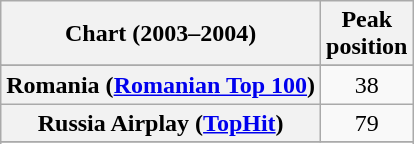<table class="wikitable sortable plainrowheaders" style="text-align:center">
<tr>
<th scope="col">Chart (2003–2004)</th>
<th scope="col">Peak<br> position</th>
</tr>
<tr>
</tr>
<tr>
<th scope="row">Romania (<a href='#'>Romanian Top 100</a>)</th>
<td>38</td>
</tr>
<tr>
<th scope="row">Russia Airplay (<a href='#'>TopHit</a>)</th>
<td>79</td>
</tr>
<tr>
</tr>
<tr>
</tr>
</table>
